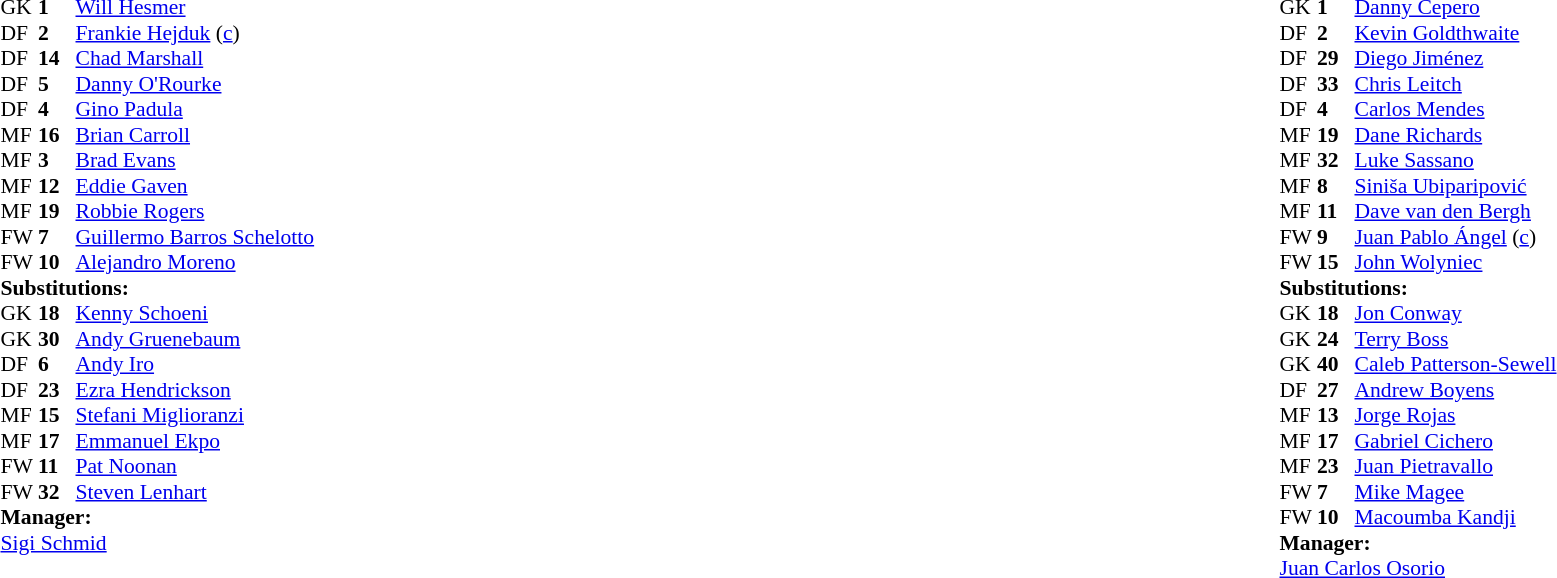<table style="width:100%;">
<tr>
<td style="vertical-align:top; width:40%;"><br><table style="font-size: 90%" cellspacing="0" cellpadding="0">
<tr>
<td colspan="4"></td>
</tr>
<tr>
<th width="25"></th>
<th width="25"></th>
</tr>
<tr>
<td>GK</td>
<td><strong>1</strong></td>
<td> <a href='#'>Will Hesmer</a></td>
</tr>
<tr>
<td>DF</td>
<td><strong>2</strong></td>
<td> <a href='#'>Frankie Hejduk</a> (<a href='#'>c</a>)</td>
</tr>
<tr>
<td>DF</td>
<td><strong>14</strong></td>
<td> <a href='#'>Chad Marshall</a></td>
</tr>
<tr>
<td>DF</td>
<td><strong>5</strong></td>
<td> <a href='#'>Danny O'Rourke</a></td>
</tr>
<tr>
<td>DF</td>
<td><strong>4</strong></td>
<td> <a href='#'>Gino Padula</a></td>
<td></td>
<td></td>
</tr>
<tr>
<td>MF</td>
<td><strong>16</strong></td>
<td> <a href='#'>Brian Carroll</a></td>
</tr>
<tr>
<td>MF</td>
<td><strong>3</strong></td>
<td> <a href='#'>Brad Evans</a></td>
</tr>
<tr>
<td>MF</td>
<td><strong>12</strong></td>
<td> <a href='#'>Eddie Gaven</a></td>
<td></td>
<td></td>
</tr>
<tr>
<td>MF</td>
<td><strong>19</strong></td>
<td> <a href='#'>Robbie Rogers</a></td>
<td></td>
<td></td>
</tr>
<tr>
<td>FW</td>
<td><strong>7</strong></td>
<td> <a href='#'>Guillermo Barros Schelotto</a></td>
<td></td>
<td></td>
</tr>
<tr>
<td>FW</td>
<td><strong>10</strong></td>
<td> <a href='#'>Alejandro Moreno</a></td>
</tr>
<tr>
<td colspan="4"><strong>Substitutions:</strong></td>
</tr>
<tr>
<td>GK</td>
<td><strong>18</strong></td>
<td> <a href='#'>Kenny Schoeni</a></td>
</tr>
<tr>
<td>GK</td>
<td><strong>30</strong></td>
<td> <a href='#'>Andy Gruenebaum</a></td>
</tr>
<tr>
<td>DF</td>
<td><strong>6</strong></td>
<td> <a href='#'>Andy Iro</a></td>
<td></td>
<td></td>
</tr>
<tr>
<td>DF</td>
<td><strong>23</strong></td>
<td> <a href='#'>Ezra Hendrickson</a></td>
</tr>
<tr>
<td>MF</td>
<td><strong>15</strong></td>
<td> <a href='#'>Stefani Miglioranzi</a></td>
</tr>
<tr>
<td>MF</td>
<td><strong>17</strong></td>
<td> <a href='#'>Emmanuel Ekpo</a></td>
</tr>
<tr>
<td>FW</td>
<td><strong>11</strong></td>
<td> <a href='#'>Pat Noonan</a></td>
</tr>
<tr>
<td>FW</td>
<td><strong>32</strong></td>
<td> <a href='#'>Steven Lenhart</a></td>
<td></td>
<td></td>
</tr>
<tr>
<td colspan="4"><strong>Manager:</strong></td>
</tr>
<tr>
<td colspan="4"> <a href='#'>Sigi Schmid</a></td>
</tr>
</table>
</td>
<td valign="top"></td>
<td style="vertical-align:top; width:50%;"><br><table cellspacing="0" cellpadding="0" style="font-size:90%; margin:auto;">
<tr>
<td colspan="4"></td>
</tr>
<tr>
<th width="25"></th>
<th width="25"></th>
</tr>
<tr>
<td>GK</td>
<td><strong>1</strong></td>
<td> <a href='#'>Danny Cepero</a></td>
</tr>
<tr>
<td>DF</td>
<td><strong>2</strong></td>
<td> <a href='#'>Kevin Goldthwaite</a></td>
<td></td>
</tr>
<tr>
<td>DF</td>
<td><strong>29</strong></td>
<td> <a href='#'>Diego Jiménez</a></td>
</tr>
<tr>
<td>DF</td>
<td><strong>33</strong></td>
<td> <a href='#'>Chris Leitch</a></td>
<td></td>
<td></td>
</tr>
<tr>
<td>DF</td>
<td><strong>4</strong></td>
<td> <a href='#'>Carlos Mendes</a></td>
</tr>
<tr>
<td>MF</td>
<td><strong>19</strong></td>
<td> <a href='#'>Dane Richards</a></td>
<td></td>
<td></td>
</tr>
<tr>
<td>MF</td>
<td><strong>32</strong></td>
<td> <a href='#'>Luke Sassano</a></td>
<td></td>
<td></td>
</tr>
<tr>
<td>MF</td>
<td><strong>8</strong></td>
<td> <a href='#'>Siniša Ubiparipović</a></td>
<td></td>
<td></td>
</tr>
<tr>
<td>MF</td>
<td><strong>11</strong></td>
<td> <a href='#'>Dave van den Bergh</a></td>
</tr>
<tr>
<td>FW</td>
<td><strong>9</strong></td>
<td> <a href='#'>Juan Pablo Ángel</a> (<a href='#'>c</a>)</td>
</tr>
<tr>
<td>FW</td>
<td><strong>15</strong></td>
<td> <a href='#'>John Wolyniec</a></td>
<td></td>
<td></td>
</tr>
<tr>
<td colspan="4"><strong>Substitutions:</strong></td>
</tr>
<tr>
<td>GK</td>
<td><strong>18</strong></td>
<td> <a href='#'>Jon Conway</a></td>
</tr>
<tr>
<td>GK</td>
<td><strong>24</strong></td>
<td> <a href='#'>Terry Boss</a></td>
</tr>
<tr>
<td>GK</td>
<td><strong>40</strong></td>
<td> <a href='#'>Caleb Patterson-Sewell</a></td>
</tr>
<tr>
<td>DF</td>
<td><strong>27</strong></td>
<td> <a href='#'>Andrew Boyens</a></td>
</tr>
<tr>
<td>MF</td>
<td><strong>13</strong></td>
<td> <a href='#'>Jorge Rojas</a></td>
<td></td>
<td></td>
</tr>
<tr>
<td>MF</td>
<td><strong>17</strong></td>
<td> <a href='#'>Gabriel Cichero</a></td>
</tr>
<tr>
<td>MF</td>
<td><strong>23</strong></td>
<td> <a href='#'>Juan Pietravallo</a></td>
</tr>
<tr>
<td>FW</td>
<td><strong>7</strong></td>
<td> <a href='#'>Mike Magee</a></td>
</tr>
<tr>
<td>FW</td>
<td><strong>10</strong></td>
<td> <a href='#'>Macoumba Kandji</a></td>
<td></td>
<td></td>
</tr>
<tr>
<td colspan="4"><strong>Manager:</strong></td>
</tr>
<tr>
<td colspan="4"> <a href='#'>Juan Carlos Osorio</a></td>
</tr>
</table>
</td>
</tr>
</table>
